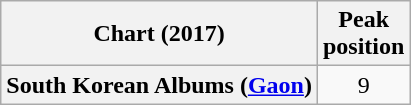<table class="wikitable sortable plainrowheaders" style="text-align:center">
<tr>
<th scope="col">Chart (2017)</th>
<th scope="col">Peak<br> position</th>
</tr>
<tr>
<th scope="row">South Korean Albums (<a href='#'>Gaon</a>)</th>
<td>9</td>
</tr>
</table>
